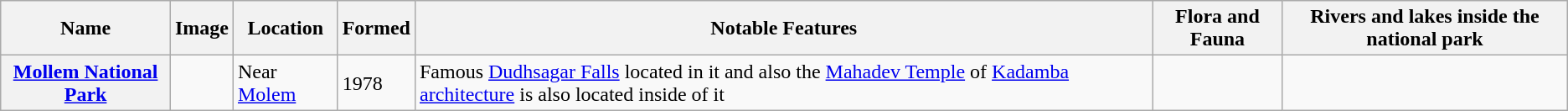<table class="wikitable sortable">
<tr>
<th>Name</th>
<th>Image</th>
<th>Location</th>
<th>Formed</th>
<th>Notable Features</th>
<th>Flora and Fauna</th>
<th>Rivers and lakes inside the national park</th>
</tr>
<tr>
<th><a href='#'>Mollem National Park</a></th>
<td></td>
<td>Near <a href='#'>Molem</a></td>
<td>1978</td>
<td>Famous  <a href='#'>Dudhsagar Falls</a> located in it and also the <a href='#'>Mahadev Temple</a> of <a href='#'>Kadamba architecture</a> is also located inside of it</td>
<td></td>
<td></td>
</tr>
</table>
